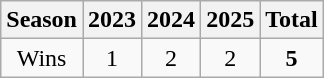<table class="wikitable">
<tr>
<th>Season</th>
<th>2023</th>
<th>2024</th>
<th>2025</th>
<th><strong>Total</strong></th>
</tr>
<tr align=center>
<td>Wins</td>
<td>1</td>
<td>2</td>
<td>2</td>
<td><strong>5</strong></td>
</tr>
</table>
